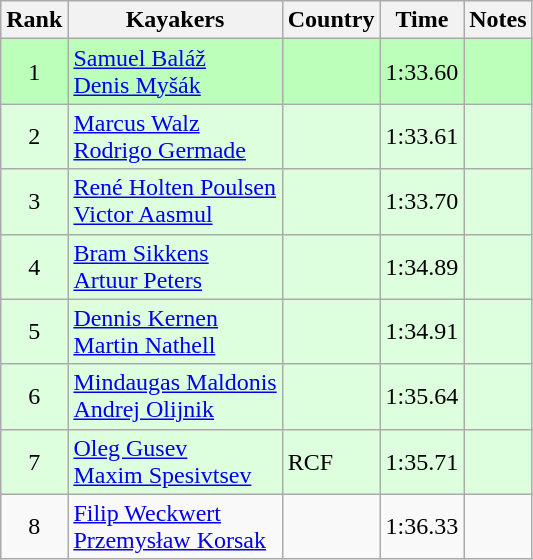<table class="wikitable" style="text-align:center">
<tr>
<th>Rank</th>
<th>Kayakers</th>
<th>Country</th>
<th>Time</th>
<th>Notes</th>
</tr>
<tr bgcolor=bbffbb>
<td>1</td>
<td align="left"><a href='#'>Samuel Baláž</a><br><a href='#'>Denis Myšák</a></td>
<td align="left"></td>
<td>1:33.60</td>
<td></td>
</tr>
<tr bgcolor=ddffdd>
<td>2</td>
<td align="left"><a href='#'>Marcus Walz</a><br><a href='#'>Rodrigo Germade</a></td>
<td align="left"></td>
<td>1:33.61</td>
<td></td>
</tr>
<tr bgcolor=ddffdd>
<td>3</td>
<td align="left"><a href='#'>René Holten Poulsen</a><br><a href='#'>Victor Aasmul</a></td>
<td align="left"></td>
<td>1:33.70</td>
<td></td>
</tr>
<tr bgcolor=ddffdd>
<td>4</td>
<td align="left"><a href='#'>Bram Sikkens</a><br><a href='#'>Artuur Peters</a></td>
<td align="left"></td>
<td>1:34.89</td>
<td></td>
</tr>
<tr bgcolor=ddffdd>
<td>5</td>
<td align="left"><a href='#'>Dennis Kernen</a><br><a href='#'>Martin Nathell</a></td>
<td align="left"></td>
<td>1:34.91</td>
<td></td>
</tr>
<tr bgcolor=ddffdd>
<td>6</td>
<td align="left"><a href='#'>Mindaugas Maldonis</a><br><a href='#'>Andrej Olijnik</a></td>
<td align="left"></td>
<td>1:35.64</td>
<td></td>
</tr>
<tr bgcolor=ddffdd>
<td>7</td>
<td align="left"><a href='#'>Oleg Gusev</a><br><a href='#'>Maxim Spesivtsev</a></td>
<td align="left"> RCF</td>
<td>1:35.71</td>
<td></td>
</tr>
<tr>
<td>8</td>
<td align="left"><a href='#'>Filip Weckwert</a><br><a href='#'>Przemysław Korsak</a></td>
<td align="left"></td>
<td>1:36.33</td>
<td></td>
</tr>
</table>
